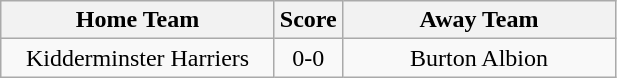<table class="wikitable" style="text-align:center;">
<tr>
<th width=175>Home Team</th>
<th width=20>Score</th>
<th width=175>Away Team</th>
</tr>
<tr>
<td>Kidderminster Harriers</td>
<td>0-0</td>
<td>Burton Albion</td>
</tr>
</table>
